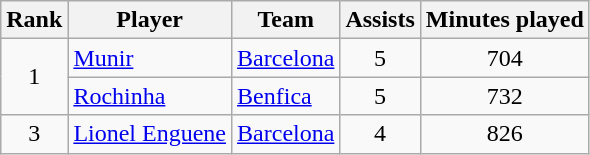<table class="wikitable" style="text-align:center">
<tr>
<th>Rank</th>
<th>Player</th>
<th>Team</th>
<th>Assists</th>
<th>Minutes played</th>
</tr>
<tr>
<td rowspan=2>1</td>
<td align=left> <a href='#'>Munir</a></td>
<td align=left> <a href='#'>Barcelona</a></td>
<td>5</td>
<td>704</td>
</tr>
<tr>
<td align=left> <a href='#'>Rochinha</a></td>
<td align=left> <a href='#'>Benfica</a></td>
<td>5</td>
<td>732</td>
</tr>
<tr>
<td>3</td>
<td align=left> <a href='#'>Lionel Enguene</a></td>
<td align=left> <a href='#'>Barcelona</a></td>
<td>4</td>
<td>826</td>
</tr>
</table>
